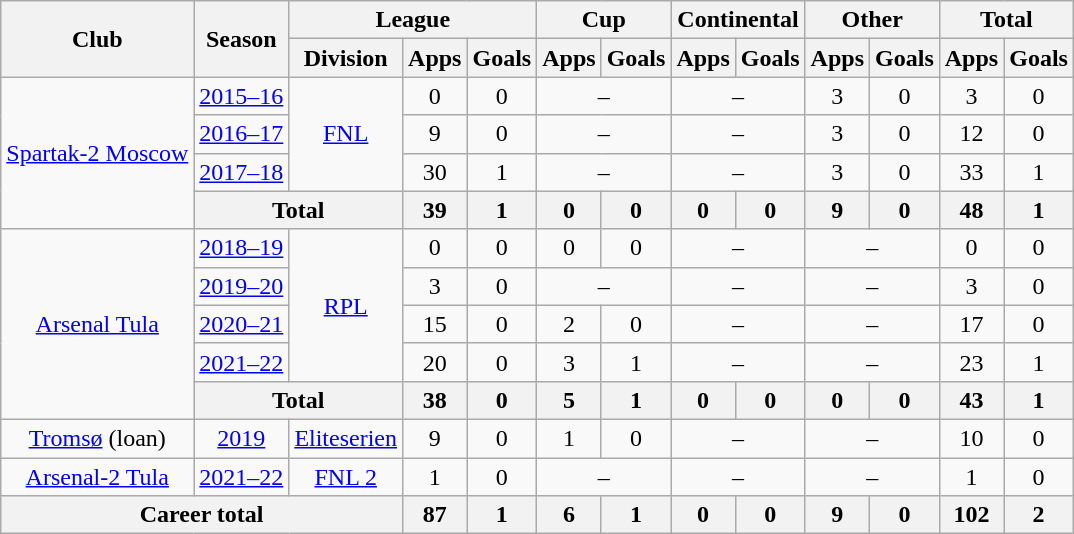<table class="wikitable" style="text-align: center;">
<tr>
<th rowspan=2>Club</th>
<th rowspan=2>Season</th>
<th colspan=3>League</th>
<th colspan=2>Cup</th>
<th colspan=2>Continental</th>
<th colspan=2>Other</th>
<th colspan=2>Total</th>
</tr>
<tr>
<th>Division</th>
<th>Apps</th>
<th>Goals</th>
<th>Apps</th>
<th>Goals</th>
<th>Apps</th>
<th>Goals</th>
<th>Apps</th>
<th>Goals</th>
<th>Apps</th>
<th>Goals</th>
</tr>
<tr>
<td rowspan="4"><a href='#'>Spartak-2 Moscow</a></td>
<td><a href='#'>2015–16</a></td>
<td rowspan="3"><a href='#'>FNL</a></td>
<td>0</td>
<td>0</td>
<td colspan=2>–</td>
<td colspan=2>–</td>
<td>3</td>
<td>0</td>
<td>3</td>
<td>0</td>
</tr>
<tr>
<td><a href='#'>2016–17</a></td>
<td>9</td>
<td>0</td>
<td colspan=2>–</td>
<td colspan=2>–</td>
<td>3</td>
<td>0</td>
<td>12</td>
<td>0</td>
</tr>
<tr>
<td><a href='#'>2017–18</a></td>
<td>30</td>
<td>1</td>
<td colspan=2>–</td>
<td colspan=2>–</td>
<td>3</td>
<td>0</td>
<td>33</td>
<td>1</td>
</tr>
<tr>
<th colspan=2>Total</th>
<th>39</th>
<th>1</th>
<th>0</th>
<th>0</th>
<th>0</th>
<th>0</th>
<th>9</th>
<th>0</th>
<th>48</th>
<th>1</th>
</tr>
<tr>
<td rowspan="5"><a href='#'>Arsenal Tula</a></td>
<td><a href='#'>2018–19</a></td>
<td rowspan="4"><a href='#'>RPL</a></td>
<td>0</td>
<td>0</td>
<td>0</td>
<td>0</td>
<td colspan=2>–</td>
<td colspan=2>–</td>
<td>0</td>
<td>0</td>
</tr>
<tr>
<td><a href='#'>2019–20</a></td>
<td>3</td>
<td>0</td>
<td colspan=2>–</td>
<td colspan=2>–</td>
<td colspan=2>–</td>
<td>3</td>
<td>0</td>
</tr>
<tr>
<td><a href='#'>2020–21</a></td>
<td>15</td>
<td>0</td>
<td>2</td>
<td>0</td>
<td colspan=2>–</td>
<td colspan=2>–</td>
<td>17</td>
<td>0</td>
</tr>
<tr>
<td><a href='#'>2021–22</a></td>
<td>20</td>
<td>0</td>
<td>3</td>
<td>1</td>
<td colspan=2>–</td>
<td colspan=2>–</td>
<td>23</td>
<td>1</td>
</tr>
<tr>
<th colspan=2>Total</th>
<th>38</th>
<th>0</th>
<th>5</th>
<th>1</th>
<th>0</th>
<th>0</th>
<th>0</th>
<th>0</th>
<th>43</th>
<th>1</th>
</tr>
<tr>
<td><a href='#'>Tromsø</a> (loan)</td>
<td><a href='#'>2019</a></td>
<td><a href='#'>Eliteserien</a></td>
<td>9</td>
<td>0</td>
<td>1</td>
<td>0</td>
<td colspan=2>–</td>
<td colspan=2>–</td>
<td>10</td>
<td>0</td>
</tr>
<tr>
<td><a href='#'>Arsenal-2 Tula</a></td>
<td><a href='#'>2021–22</a></td>
<td><a href='#'>FNL 2</a></td>
<td>1</td>
<td>0</td>
<td colspan=2>–</td>
<td colspan=2>–</td>
<td colspan=2>–</td>
<td>1</td>
<td>0</td>
</tr>
<tr>
<th colspan=3>Career total</th>
<th>87</th>
<th>1</th>
<th>6</th>
<th>1</th>
<th>0</th>
<th>0</th>
<th>9</th>
<th>0</th>
<th>102</th>
<th>2</th>
</tr>
</table>
